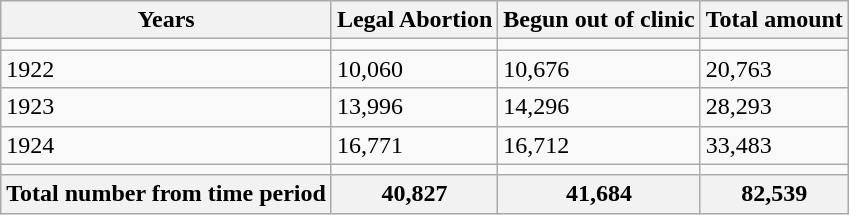<table class="wikitable">
<tr>
<th>Years</th>
<th>Legal Abortion</th>
<th>Begun out of clinic</th>
<th>Total amount</th>
</tr>
<tr>
<td></td>
<td></td>
<td></td>
<td></td>
</tr>
<tr>
<td>1922</td>
<td>10,060</td>
<td>10,676</td>
<td>20,763</td>
</tr>
<tr>
<td>1923</td>
<td>13,996</td>
<td>14,296</td>
<td>28,293</td>
</tr>
<tr>
<td>1924</td>
<td>16,771</td>
<td>16,712</td>
<td>33,483</td>
</tr>
<tr>
<td></td>
<td></td>
<td></td>
<td></td>
</tr>
<tr>
<th>Total number from time period</th>
<th>40,827</th>
<th>41,684</th>
<th>82,539</th>
</tr>
</table>
